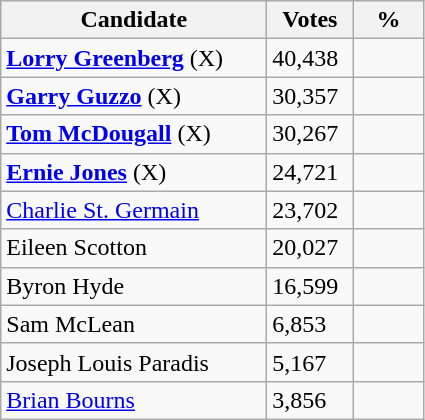<table class="wikitable">
<tr>
<th style="width: 170px">Candidate</th>
<th style="width: 50px">Votes</th>
<th style="width: 40px">%</th>
</tr>
<tr>
<td><strong><a href='#'>Lorry Greenberg</a></strong> (X)</td>
<td>40,438</td>
<td></td>
</tr>
<tr>
<td><strong><a href='#'>Garry Guzzo</a></strong> (X)</td>
<td>30,357</td>
<td></td>
</tr>
<tr>
<td><strong><a href='#'>Tom McDougall</a></strong> (X)</td>
<td>30,267</td>
<td></td>
</tr>
<tr>
<td><strong><a href='#'>Ernie Jones</a></strong> (X)</td>
<td>24,721</td>
<td></td>
</tr>
<tr>
<td><a href='#'>Charlie St. Germain</a></td>
<td>23,702</td>
<td></td>
</tr>
<tr>
<td>Eileen Scotton</td>
<td>20,027</td>
<td></td>
</tr>
<tr>
<td>Byron Hyde</td>
<td>16,599</td>
<td></td>
</tr>
<tr>
<td>Sam McLean</td>
<td>6,853</td>
<td></td>
</tr>
<tr>
<td>Joseph Louis Paradis</td>
<td>5,167</td>
<td></td>
</tr>
<tr>
<td><a href='#'>Brian Bourns</a></td>
<td>3,856</td>
<td></td>
</tr>
</table>
